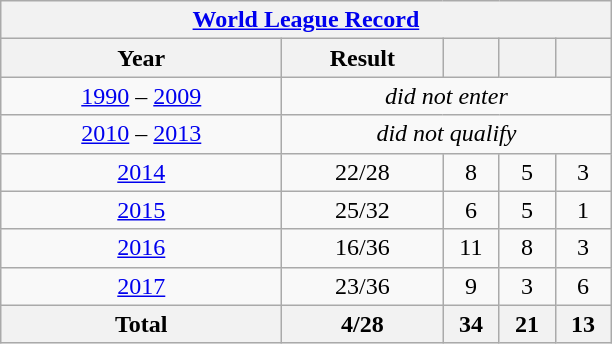<table class="wikitable" style="text-align:center">
<tr>
<th colspan=9><a href='#'>World League Record</a></th>
</tr>
<tr>
<th width=180>Year</th>
<th width=100>Result</th>
<th width=30></th>
<th width=30></th>
<th width=30></th>
</tr>
<tr>
<td> <a href='#'>1990</a> –  <a href='#'>2009</a></td>
<td colspan=4><em>did not enter</em></td>
</tr>
<tr>
<td> <a href='#'>2010</a> –  <a href='#'>2013</a></td>
<td colspan=4><em>did not qualify</em></td>
</tr>
<tr>
<td> <a href='#'>2014</a></td>
<td>22/28</td>
<td>8</td>
<td>5</td>
<td>3</td>
</tr>
<tr>
<td> <a href='#'>2015</a></td>
<td>25/32</td>
<td>6</td>
<td>5</td>
<td>1</td>
</tr>
<tr>
<td> <a href='#'>2016</a></td>
<td>16/36</td>
<td>11</td>
<td>8</td>
<td>3</td>
</tr>
<tr>
<td> <a href='#'>2017</a></td>
<td>23/36</td>
<td>9</td>
<td>3</td>
<td>6</td>
</tr>
<tr>
<th>Total</th>
<th>4/28</th>
<th>34</th>
<th>21</th>
<th>13</th>
</tr>
</table>
